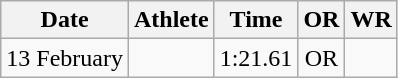<table class="wikitable" style="text-align:center">
<tr>
<th>Date</th>
<th>Athlete</th>
<th>Time</th>
<th>OR</th>
<th>WR</th>
</tr>
<tr>
<td>13 February</td>
<td></td>
<td>1:21.61</td>
<td>OR</td>
<td></td>
</tr>
</table>
